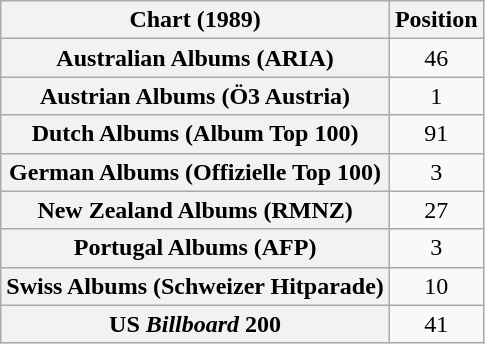<table class="wikitable sortable plainrowheaders" style="text-align:center">
<tr>
<th scope="col">Chart (1989)</th>
<th scope="col">Position</th>
</tr>
<tr>
<th scope="row">Australian Albums (ARIA)</th>
<td>46</td>
</tr>
<tr>
<th scope="row">Austrian Albums (Ö3 Austria)</th>
<td>1</td>
</tr>
<tr>
<th scope="row">Dutch Albums (Album Top 100)</th>
<td>91</td>
</tr>
<tr>
<th scope="row">German Albums (Offizielle Top 100)</th>
<td>3</td>
</tr>
<tr>
<th scope="row">New Zealand Albums (RMNZ)</th>
<td>27</td>
</tr>
<tr>
<th scope="row">Portugal Albums (AFP)</th>
<td>3</td>
</tr>
<tr>
<th scope="row">Swiss Albums (Schweizer Hitparade)</th>
<td>10</td>
</tr>
<tr>
<th scope="row">US <em>Billboard</em> 200</th>
<td>41</td>
</tr>
</table>
